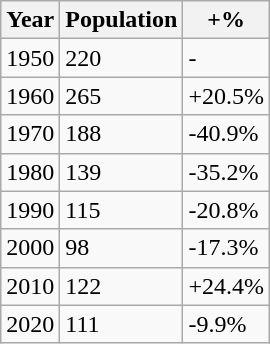<table class="wikitable">
<tr>
<th>Year</th>
<th>Population</th>
<th>+%</th>
</tr>
<tr>
<td>1950</td>
<td>220</td>
<td>-</td>
</tr>
<tr>
<td>1960</td>
<td>265</td>
<td>+20.5%</td>
</tr>
<tr>
<td>1970</td>
<td>188</td>
<td>-40.9%</td>
</tr>
<tr>
<td>1980</td>
<td>139</td>
<td>-35.2%</td>
</tr>
<tr>
<td>1990</td>
<td>115</td>
<td>-20.8%</td>
</tr>
<tr>
<td>2000</td>
<td>98</td>
<td>-17.3%</td>
</tr>
<tr>
<td>2010</td>
<td>122</td>
<td>+24.4%</td>
</tr>
<tr>
<td>2020</td>
<td>111</td>
<td>-9.9%</td>
</tr>
</table>
